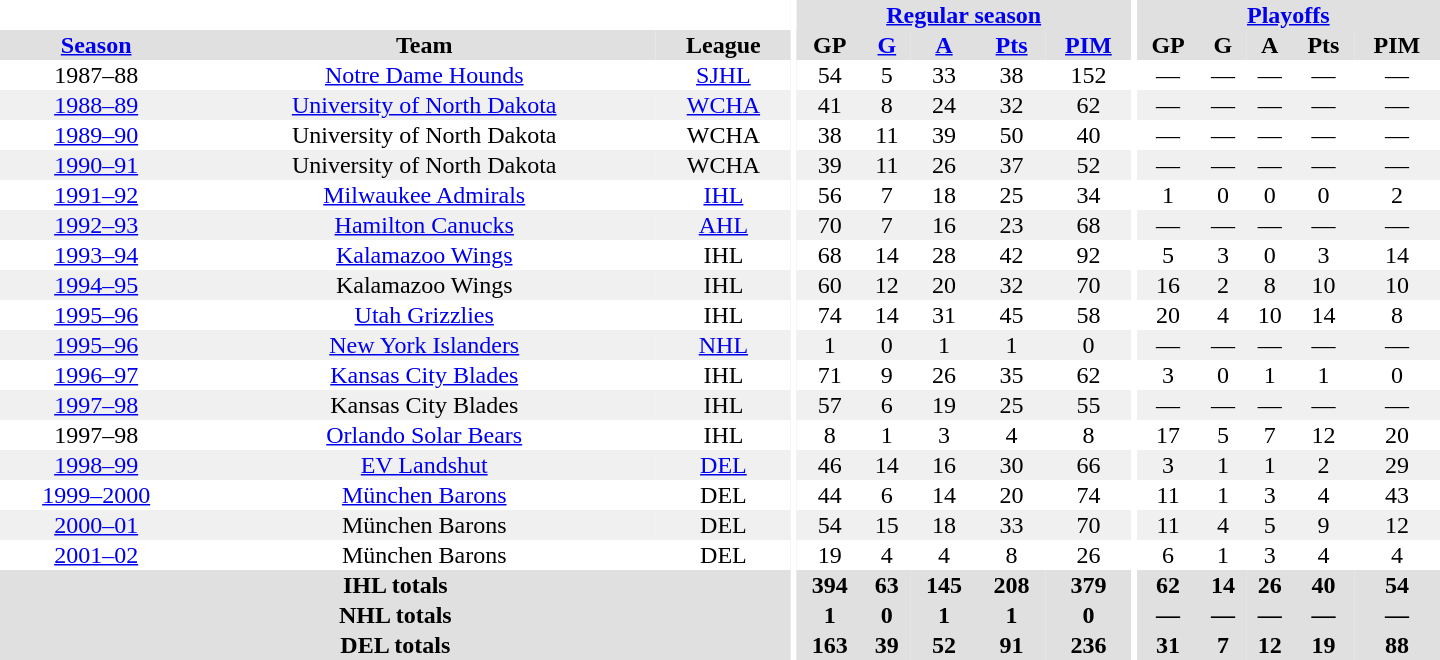<table border="0" cellpadding="1" cellspacing="0" style="text-align:center; width:60em">
<tr bgcolor="#e0e0e0">
<th colspan="3" bgcolor="#ffffff"></th>
<th rowspan="99" bgcolor="#ffffff"></th>
<th colspan="5"><a href='#'>Regular season</a></th>
<th rowspan="99" bgcolor="#ffffff"></th>
<th colspan="5"><a href='#'>Playoffs</a></th>
</tr>
<tr bgcolor="#e0e0e0">
<th><a href='#'>Season</a></th>
<th>Team</th>
<th>League</th>
<th>GP</th>
<th><a href='#'>G</a></th>
<th><a href='#'>A</a></th>
<th><a href='#'>Pts</a></th>
<th><a href='#'>PIM</a></th>
<th>GP</th>
<th>G</th>
<th>A</th>
<th>Pts</th>
<th>PIM</th>
</tr>
<tr>
<td>1987–88</td>
<td><a href='#'>Notre Dame Hounds</a></td>
<td><a href='#'>SJHL</a></td>
<td>54</td>
<td>5</td>
<td>33</td>
<td>38</td>
<td>152</td>
<td>—</td>
<td>—</td>
<td>—</td>
<td>—</td>
<td>—</td>
</tr>
<tr bgcolor="#f0f0f0">
<td><a href='#'>1988–89</a></td>
<td><a href='#'>University of North Dakota</a></td>
<td><a href='#'>WCHA</a></td>
<td>41</td>
<td>8</td>
<td>24</td>
<td>32</td>
<td>62</td>
<td>—</td>
<td>—</td>
<td>—</td>
<td>—</td>
<td>—</td>
</tr>
<tr>
<td><a href='#'>1989–90</a></td>
<td>University of North Dakota</td>
<td>WCHA</td>
<td>38</td>
<td>11</td>
<td>39</td>
<td>50</td>
<td>40</td>
<td>—</td>
<td>—</td>
<td>—</td>
<td>—</td>
<td>—</td>
</tr>
<tr bgcolor="#f0f0f0">
<td><a href='#'>1990–91</a></td>
<td>University of North Dakota</td>
<td>WCHA</td>
<td>39</td>
<td>11</td>
<td>26</td>
<td>37</td>
<td>52</td>
<td>—</td>
<td>—</td>
<td>—</td>
<td>—</td>
<td>—</td>
</tr>
<tr>
<td><a href='#'>1991–92</a></td>
<td><a href='#'>Milwaukee Admirals</a></td>
<td><a href='#'>IHL</a></td>
<td>56</td>
<td>7</td>
<td>18</td>
<td>25</td>
<td>34</td>
<td>1</td>
<td>0</td>
<td>0</td>
<td>0</td>
<td>2</td>
</tr>
<tr bgcolor="#f0f0f0">
<td><a href='#'>1992–93</a></td>
<td><a href='#'>Hamilton Canucks</a></td>
<td><a href='#'>AHL</a></td>
<td>70</td>
<td>7</td>
<td>16</td>
<td>23</td>
<td>68</td>
<td>—</td>
<td>—</td>
<td>—</td>
<td>—</td>
<td>—</td>
</tr>
<tr>
<td><a href='#'>1993–94</a></td>
<td><a href='#'>Kalamazoo Wings</a></td>
<td>IHL</td>
<td>68</td>
<td>14</td>
<td>28</td>
<td>42</td>
<td>92</td>
<td>5</td>
<td>3</td>
<td>0</td>
<td>3</td>
<td>14</td>
</tr>
<tr bgcolor="#f0f0f0">
<td><a href='#'>1994–95</a></td>
<td>Kalamazoo Wings</td>
<td>IHL</td>
<td>60</td>
<td>12</td>
<td>20</td>
<td>32</td>
<td>70</td>
<td>16</td>
<td>2</td>
<td>8</td>
<td>10</td>
<td>10</td>
</tr>
<tr>
<td><a href='#'>1995–96</a></td>
<td><a href='#'>Utah Grizzlies</a></td>
<td>IHL</td>
<td>74</td>
<td>14</td>
<td>31</td>
<td>45</td>
<td>58</td>
<td>20</td>
<td>4</td>
<td>10</td>
<td>14</td>
<td>8</td>
</tr>
<tr bgcolor="#f0f0f0">
<td><a href='#'>1995–96</a></td>
<td><a href='#'>New York Islanders</a></td>
<td><a href='#'>NHL</a></td>
<td>1</td>
<td>0</td>
<td>1</td>
<td>1</td>
<td>0</td>
<td>—</td>
<td>—</td>
<td>—</td>
<td>—</td>
<td>—</td>
</tr>
<tr>
<td><a href='#'>1996–97</a></td>
<td><a href='#'>Kansas City Blades</a></td>
<td>IHL</td>
<td>71</td>
<td>9</td>
<td>26</td>
<td>35</td>
<td>62</td>
<td>3</td>
<td>0</td>
<td>1</td>
<td>1</td>
<td>0</td>
</tr>
<tr bgcolor="#f0f0f0">
<td><a href='#'>1997–98</a></td>
<td>Kansas City Blades</td>
<td>IHL</td>
<td>57</td>
<td>6</td>
<td>19</td>
<td>25</td>
<td>55</td>
<td>—</td>
<td>—</td>
<td>—</td>
<td>—</td>
<td>—</td>
</tr>
<tr>
<td>1997–98</td>
<td><a href='#'>Orlando Solar Bears</a></td>
<td>IHL</td>
<td>8</td>
<td>1</td>
<td>3</td>
<td>4</td>
<td>8</td>
<td>17</td>
<td>5</td>
<td>7</td>
<td>12</td>
<td>20</td>
</tr>
<tr bgcolor="#f0f0f0">
<td><a href='#'>1998–99</a></td>
<td><a href='#'>EV Landshut</a></td>
<td><a href='#'>DEL</a></td>
<td>46</td>
<td>14</td>
<td>16</td>
<td>30</td>
<td>66</td>
<td>3</td>
<td>1</td>
<td>1</td>
<td>2</td>
<td>29</td>
</tr>
<tr>
<td><a href='#'>1999–2000</a></td>
<td><a href='#'>München Barons</a></td>
<td>DEL</td>
<td>44</td>
<td>6</td>
<td>14</td>
<td>20</td>
<td>74</td>
<td>11</td>
<td>1</td>
<td>3</td>
<td>4</td>
<td>43</td>
</tr>
<tr bgcolor="#f0f0f0">
<td><a href='#'>2000–01</a></td>
<td>München Barons</td>
<td>DEL</td>
<td>54</td>
<td>15</td>
<td>18</td>
<td>33</td>
<td>70</td>
<td>11</td>
<td>4</td>
<td>5</td>
<td>9</td>
<td>12</td>
</tr>
<tr>
<td><a href='#'>2001–02</a></td>
<td>München Barons</td>
<td>DEL</td>
<td>19</td>
<td>4</td>
<td>4</td>
<td>8</td>
<td>26</td>
<td>6</td>
<td>1</td>
<td>3</td>
<td>4</td>
<td>4</td>
</tr>
<tr bgcolor="#e0e0e0">
<th colspan="3">IHL totals</th>
<th>394</th>
<th>63</th>
<th>145</th>
<th>208</th>
<th>379</th>
<th>62</th>
<th>14</th>
<th>26</th>
<th>40</th>
<th>54</th>
</tr>
<tr bgcolor="#e0e0e0">
<th colspan="3">NHL totals</th>
<th>1</th>
<th>0</th>
<th>1</th>
<th>1</th>
<th>0</th>
<th>—</th>
<th>—</th>
<th>—</th>
<th>—</th>
<th>—</th>
</tr>
<tr bgcolor="#e0e0e0">
<th colspan="3">DEL totals</th>
<th>163</th>
<th>39</th>
<th>52</th>
<th>91</th>
<th>236</th>
<th>31</th>
<th>7</th>
<th>12</th>
<th>19</th>
<th>88</th>
</tr>
</table>
